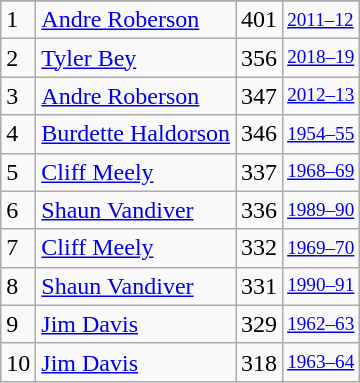<table class="wikitable">
<tr>
</tr>
<tr>
<td>1</td>
<td><a href='#'>Andre Roberson</a></td>
<td>401</td>
<td style="font-size:80%;"><a href='#'>2011–12</a></td>
</tr>
<tr>
<td>2</td>
<td><a href='#'>Tyler Bey</a></td>
<td>356</td>
<td style="font-size:80%;"><a href='#'>2018–19</a></td>
</tr>
<tr>
<td>3</td>
<td><a href='#'>Andre Roberson</a></td>
<td>347</td>
<td style="font-size:80%;"><a href='#'>2012–13</a></td>
</tr>
<tr>
<td>4</td>
<td><a href='#'>Burdette Haldorson</a></td>
<td>346</td>
<td style="font-size:80%;"><a href='#'>1954–55</a></td>
</tr>
<tr>
<td>5</td>
<td><a href='#'>Cliff Meely</a></td>
<td>337</td>
<td style="font-size:80%;"><a href='#'>1968–69</a></td>
</tr>
<tr>
<td>6</td>
<td><a href='#'>Shaun Vandiver</a></td>
<td>336</td>
<td style="font-size:80%;"><a href='#'>1989–90</a></td>
</tr>
<tr>
<td>7</td>
<td><a href='#'>Cliff Meely</a></td>
<td>332</td>
<td style="font-size:80%;"><a href='#'>1969–70</a></td>
</tr>
<tr>
<td>8</td>
<td><a href='#'>Shaun Vandiver</a></td>
<td>331</td>
<td style="font-size:80%;"><a href='#'>1990–91</a></td>
</tr>
<tr>
<td>9</td>
<td><a href='#'>Jim Davis</a></td>
<td>329</td>
<td style="font-size:80%;"><a href='#'>1962–63</a></td>
</tr>
<tr>
<td>10</td>
<td><a href='#'>Jim Davis</a></td>
<td>318</td>
<td style="font-size:80%;"><a href='#'>1963–64</a></td>
</tr>
</table>
